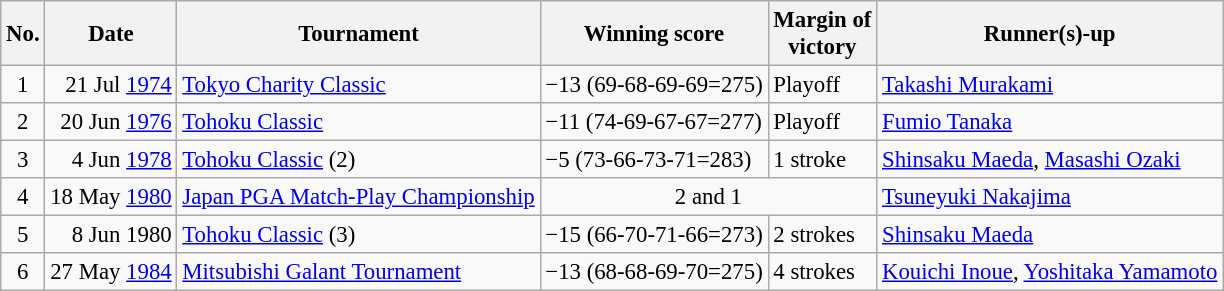<table class="wikitable" style="font-size:95%;">
<tr>
<th>No.</th>
<th>Date</th>
<th>Tournament</th>
<th>Winning score</th>
<th>Margin of<br>victory</th>
<th>Runner(s)-up</th>
</tr>
<tr>
<td align=center>1</td>
<td align=right>21 Jul <a href='#'>1974</a></td>
<td><a href='#'>Tokyo Charity Classic</a></td>
<td>−13 (69-68-69-69=275)</td>
<td>Playoff</td>
<td> <a href='#'>Takashi Murakami</a></td>
</tr>
<tr>
<td align=center>2</td>
<td align=right>20 Jun <a href='#'>1976</a></td>
<td><a href='#'>Tohoku Classic</a></td>
<td>−11 (74-69-67-67=277)</td>
<td>Playoff</td>
<td> <a href='#'>Fumio Tanaka</a></td>
</tr>
<tr>
<td align=center>3</td>
<td align=right>4 Jun <a href='#'>1978</a></td>
<td><a href='#'>Tohoku Classic</a> (2)</td>
<td>−5 (73-66-73-71=283)</td>
<td>1 stroke</td>
<td> <a href='#'>Shinsaku Maeda</a>,  <a href='#'>Masashi Ozaki</a></td>
</tr>
<tr>
<td align=center>4</td>
<td align=right>18 May <a href='#'>1980</a></td>
<td><a href='#'>Japan PGA Match-Play Championship</a></td>
<td colspan=2 align=center>2 and 1</td>
<td> <a href='#'>Tsuneyuki Nakajima</a></td>
</tr>
<tr>
<td align=center>5</td>
<td align=right>8 Jun 1980</td>
<td><a href='#'>Tohoku Classic</a> (3)</td>
<td>−15 (66-70-71-66=273)</td>
<td>2 strokes</td>
<td> <a href='#'>Shinsaku Maeda</a></td>
</tr>
<tr>
<td align=center>6</td>
<td align=right>27 May <a href='#'>1984</a></td>
<td><a href='#'>Mitsubishi Galant Tournament</a></td>
<td>−13 (68-68-69-70=275)</td>
<td>4 strokes</td>
<td> <a href='#'>Kouichi Inoue</a>,  <a href='#'>Yoshitaka Yamamoto</a></td>
</tr>
</table>
